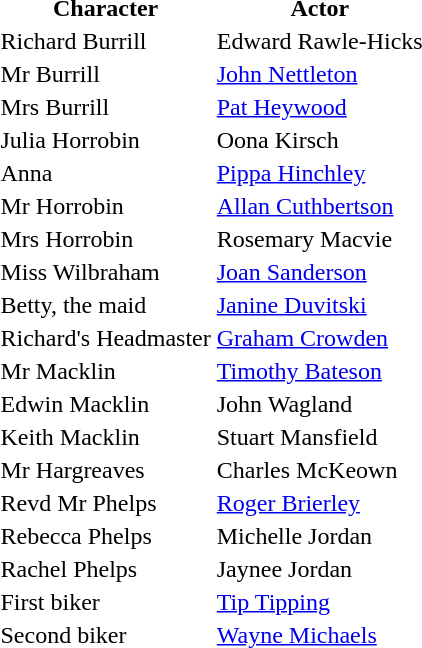<table table>
<tr>
<th>Character</th>
<th>Actor</th>
</tr>
<tr>
<td>Richard Burrill</td>
<td>Edward Rawle-Hicks</td>
</tr>
<tr>
<td>Mr Burrill</td>
<td><a href='#'>John Nettleton</a></td>
</tr>
<tr>
<td>Mrs Burrill</td>
<td><a href='#'>Pat Heywood</a></td>
</tr>
<tr>
<td>Julia Horrobin</td>
<td>Oona Kirsch</td>
</tr>
<tr>
<td>Anna</td>
<td><a href='#'>Pippa Hinchley</a></td>
</tr>
<tr>
<td>Mr Horrobin</td>
<td><a href='#'>Allan Cuthbertson</a></td>
</tr>
<tr>
<td>Mrs Horrobin</td>
<td>Rosemary Macvie</td>
</tr>
<tr>
<td>Miss Wilbraham</td>
<td><a href='#'>Joan Sanderson</a></td>
</tr>
<tr>
<td>Betty, the maid</td>
<td><a href='#'>Janine Duvitski</a></td>
</tr>
<tr>
<td>Richard's Headmaster</td>
<td><a href='#'>Graham Crowden</a></td>
</tr>
<tr>
<td>Mr Macklin</td>
<td><a href='#'>Timothy Bateson</a></td>
</tr>
<tr>
<td>Edwin Macklin</td>
<td>John Wagland</td>
</tr>
<tr>
<td>Keith Macklin</td>
<td>Stuart Mansfield</td>
</tr>
<tr>
<td>Mr Hargreaves</td>
<td>Charles McKeown</td>
</tr>
<tr>
<td>Revd Mr Phelps</td>
<td><a href='#'>Roger Brierley</a></td>
</tr>
<tr>
<td>Rebecca Phelps</td>
<td>Michelle Jordan</td>
</tr>
<tr>
<td>Rachel Phelps</td>
<td>Jaynee Jordan</td>
</tr>
<tr>
<td>First biker</td>
<td><a href='#'>Tip Tipping</a></td>
</tr>
<tr>
<td>Second biker</td>
<td><a href='#'>Wayne Michaels</a></td>
</tr>
</table>
